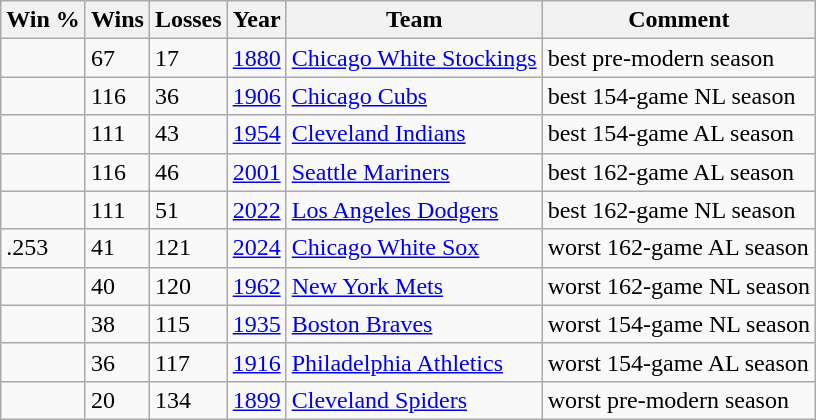<table class="wikitable sortable">
<tr>
<th>Win %</th>
<th>Wins</th>
<th>Losses</th>
<th>Year</th>
<th>Team</th>
<th class=unsortable>Comment</th>
</tr>
<tr>
<td></td>
<td>67</td>
<td>17</td>
<td><a href='#'>1880</a></td>
<td><a href='#'>Chicago White Stockings</a></td>
<td>best pre-modern season</td>
</tr>
<tr>
<td></td>
<td>116</td>
<td>36</td>
<td><a href='#'>1906</a></td>
<td><a href='#'>Chicago Cubs</a></td>
<td>best 154-game NL season</td>
</tr>
<tr>
<td></td>
<td>111</td>
<td>43</td>
<td><a href='#'>1954</a></td>
<td><a href='#'>Cleveland Indians</a></td>
<td>best 154-game AL season</td>
</tr>
<tr>
<td></td>
<td>116</td>
<td>46</td>
<td><a href='#'>2001</a></td>
<td><a href='#'>Seattle Mariners</a></td>
<td>best 162-game AL season</td>
</tr>
<tr>
<td></td>
<td>111</td>
<td>51</td>
<td><a href='#'>2022</a></td>
<td><a href='#'>Los Angeles Dodgers</a></td>
<td>best 162-game NL season</td>
</tr>
<tr>
<td>.253</td>
<td>41</td>
<td>121</td>
<td><a href='#'>2024</a></td>
<td><a href='#'>Chicago White Sox</a></td>
<td>worst 162-game AL season</td>
</tr>
<tr>
<td></td>
<td>40</td>
<td>120</td>
<td><a href='#'>1962</a></td>
<td><a href='#'>New York Mets</a></td>
<td>worst 162-game NL season</td>
</tr>
<tr>
<td></td>
<td>38</td>
<td>115</td>
<td><a href='#'>1935</a></td>
<td><a href='#'>Boston Braves</a></td>
<td>worst 154-game NL season</td>
</tr>
<tr>
<td></td>
<td>36</td>
<td>117</td>
<td><a href='#'>1916</a></td>
<td><a href='#'>Philadelphia Athletics</a></td>
<td>worst 154-game AL season</td>
</tr>
<tr>
<td></td>
<td>20</td>
<td>134</td>
<td><a href='#'>1899</a></td>
<td><a href='#'>Cleveland Spiders</a></td>
<td>worst pre-modern season</td>
</tr>
</table>
